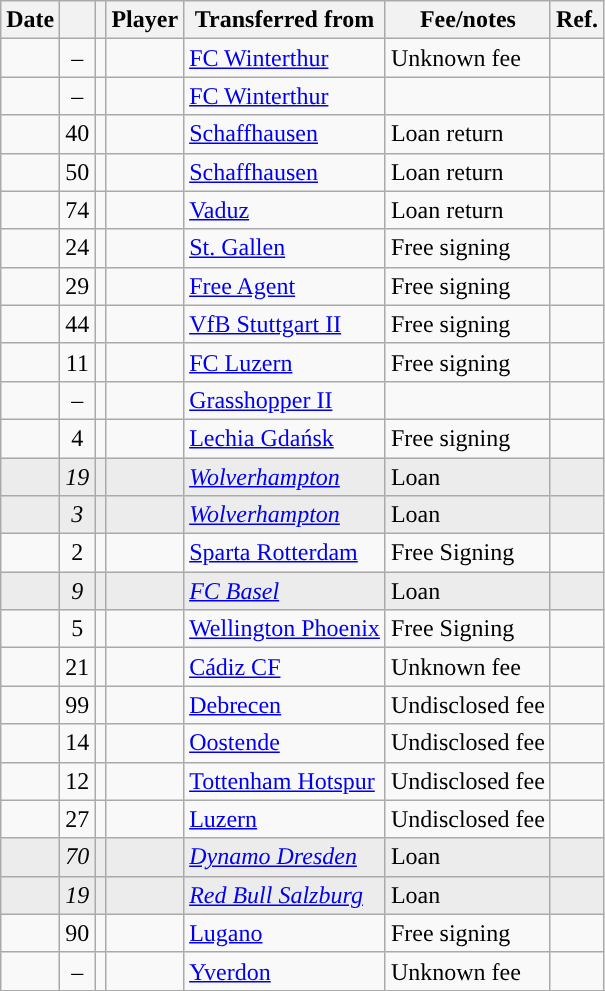<table class="wikitable plainrowheaders sortable">
<tr>
<th scope=col>Date</th>
<th></th>
<th></th>
<th scope=col>Player</th>
<th>Transferred from</th>
<th !scope=col>Fee/notes</th>
<th scope=col>Ref.</th>
</tr>
<tr>
<td></td>
<td align=center>–</td>
<td align=center></td>
<td></td>
<td> <a href='#'>FC Winterthur</a></td>
<td>Unknown fee</td>
<td></td>
</tr>
<tr>
<td></td>
<td align=center>–</td>
<td align=center></td>
<td></td>
<td> <a href='#'>FC Winterthur</a></td>
<td></td>
<td></td>
</tr>
<tr>
<td></td>
<td style="text-align:center">40</td>
<td style="text-align:center"></td>
<td></td>
<td> <a href='#'>Schaffhausen</a></td>
<td>Loan return</td>
<td></td>
</tr>
<tr>
<td></td>
<td style="text-align:center">50</td>
<td style="text-align:center"></td>
<td></td>
<td> <a href='#'>Schaffhausen</a></td>
<td>Loan return</td>
<td></td>
</tr>
<tr>
<td></td>
<td style="text-align:center">74</td>
<td style="text-align:center"></td>
<td></td>
<td> <a href='#'>Vaduz</a></td>
<td>Loan return</td>
<td></td>
</tr>
<tr>
<td></td>
<td style="text-align:center">24</td>
<td style="text-align:center"></td>
<td></td>
<td> <a href='#'>St. Gallen</a></td>
<td>Free signing</td>
<td></td>
</tr>
<tr>
<td></td>
<td align=center>29</td>
<td align=center></td>
<td></td>
<td> <a href='#'>Free Agent</a></td>
<td>Free signing</td>
<td></td>
</tr>
<tr>
<td></td>
<td align=center>44</td>
<td align=center></td>
<td></td>
<td> <a href='#'>VfB Stuttgart II</a></td>
<td>Free signing</td>
<td></td>
</tr>
<tr>
<td></td>
<td align=center>11</td>
<td align=center></td>
<td></td>
<td> <a href='#'>FC Luzern</a></td>
<td>Free signing</td>
<td></td>
</tr>
<tr>
<td></td>
<td align=center>–</td>
<td align=center></td>
<td></td>
<td> <a href='#'>Grasshopper II</a></td>
<td></td>
<td></td>
</tr>
<tr>
<td></td>
<td align=center>4</td>
<td align=center></td>
<td></td>
<td> <a href='#'>Lechia Gdańsk</a></td>
<td>Free signing</td>
<td></td>
</tr>
<tr style="background:#ececec;">
<td></td>
<td align=center><em>19</em></td>
<td align=center></td>
<td></td>
<td> <em><a href='#'>Wolverhampton</a></em></td>
<td>Loan</td>
<td></td>
</tr>
<tr style="background:#ececec;">
<td></td>
<td align=center><em>3</em></td>
<td align=center></td>
<td></td>
<td> <em><a href='#'>Wolverhampton</a></em></td>
<td>Loan</td>
<td></td>
</tr>
<tr>
<td></td>
<td align=center>2</td>
<td align=center></td>
<td></td>
<td> <a href='#'>Sparta Rotterdam</a></td>
<td>Free Signing</td>
<td></td>
</tr>
<tr style="background:#ececec;">
<td></td>
<td align=center><em>9</em></td>
<td align=center></td>
<td></td>
<td> <em><a href='#'>FC Basel</a></em></td>
<td>Loan</td>
<td></td>
</tr>
<tr>
<td></td>
<td align=center>5</td>
<td align=center></td>
<td></td>
<td> <a href='#'>Wellington Phoenix</a></td>
<td>Free Signing</td>
<td></td>
</tr>
<tr>
<td></td>
<td align=center>21</td>
<td align=center></td>
<td></td>
<td> <a href='#'>Cádiz CF</a></td>
<td>Unknown fee</td>
<td></td>
</tr>
<tr>
<td></td>
<td align=center>99</td>
<td align=center></td>
<td></td>
<td> <a href='#'>Debrecen</a></td>
<td>Undisclosed fee</td>
<td></td>
</tr>
<tr>
<td></td>
<td align=center>14</td>
<td align=center></td>
<td></td>
<td> <a href='#'>Oostende</a></td>
<td>Undisclosed fee</td>
<td></td>
</tr>
<tr>
<td></td>
<td align=center>12</td>
<td align=center></td>
<td></td>
<td> <a href='#'>Tottenham Hotspur</a></td>
<td>Undisclosed fee</td>
<td></td>
</tr>
<tr>
<td></td>
<td align=center>27</td>
<td align=center></td>
<td></td>
<td> <a href='#'>Luzern</a></td>
<td>Undisclosed fee</td>
<td></td>
</tr>
<tr style="background:#ececec;">
<td></td>
<td align=center><em>70</em></td>
<td align=center></td>
<td></td>
<td> <em><a href='#'>Dynamo Dresden</a></em></td>
<td>Loan</td>
<td></td>
</tr>
<tr style="background:#ececec;">
<td></td>
<td align=center><em>19</em></td>
<td align=center></td>
<td></td>
<td> <em><a href='#'>Red Bull Salzburg</a></em></td>
<td>Loan</td>
<td></td>
</tr>
<tr>
<td></td>
<td align=center>90</td>
<td align=center></td>
<td></td>
<td> <a href='#'>Lugano</a></td>
<td>Free signing</td>
<td></td>
</tr>
<tr>
<td></td>
<td align=center>–</td>
<td align=center></td>
<td></td>
<td> <a href='#'>Yverdon</a></td>
<td>Unknown fee</td>
<td></td>
</tr>
<tr>
</tr>
</table>
